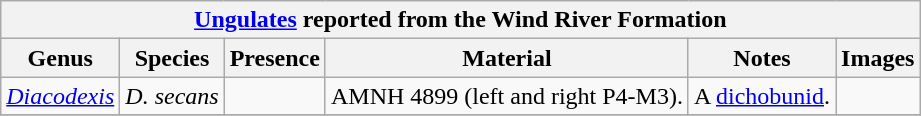<table class="wikitable" align="center">
<tr>
<th colspan="6" align="center"><strong><a href='#'>Ungulates</a> reported from the Wind River Formation</strong></th>
</tr>
<tr>
<th>Genus</th>
<th>Species</th>
<th>Presence</th>
<th><strong>Material</strong></th>
<th>Notes</th>
<th>Images</th>
</tr>
<tr>
<td><em><a href='#'>Diacodexis</a></em></td>
<td><em>D. secans</em></td>
<td></td>
<td>AMNH 4899 (left and right P4-M3).</td>
<td>A <a href='#'>dichobunid</a>.</td>
<td></td>
</tr>
<tr>
</tr>
</table>
